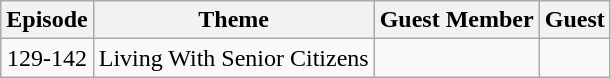<table class="wikitable" style="text-align:center">
<tr>
<th>Episode</th>
<th>Theme</th>
<th>Guest Member</th>
<th>Guest</th>
</tr>
<tr>
<td>129-142</td>
<td>Living With Senior Citizens</td>
<td></td>
<td></td>
</tr>
</table>
